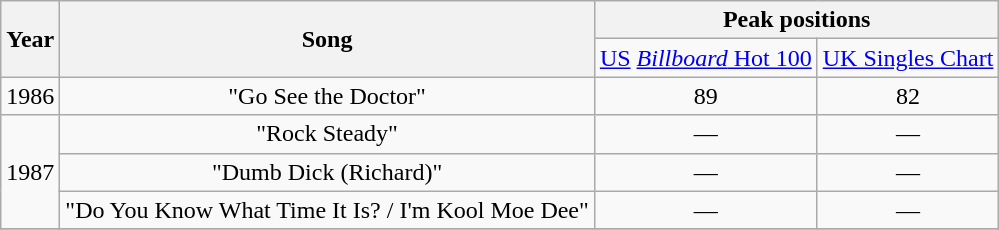<table class="wikitable" style="text-align:center">
<tr>
<th rowspan="2"><strong>Year</strong></th>
<th rowspan="2"><strong>Song</strong></th>
<th colspan="2"><strong>Peak positions</strong></th>
</tr>
<tr>
<td><a href='#'>US</a> <a href='#'><em>Billboard</em> Hot 100</a></td>
<td><a href='#'>UK Singles Chart</a></td>
</tr>
<tr>
<td>1986</td>
<td>"Go See the Doctor"</td>
<td>89</td>
<td>82</td>
</tr>
<tr>
<td rowspan="3">1987</td>
<td>"Rock Steady"</td>
<td>—</td>
<td>—</td>
</tr>
<tr>
<td>"Dumb Dick (Richard)"</td>
<td>—</td>
<td>—</td>
</tr>
<tr>
<td>"Do You Know What Time It Is? / I'm Kool Moe Dee"</td>
<td>—</td>
<td>—</td>
</tr>
<tr>
</tr>
</table>
